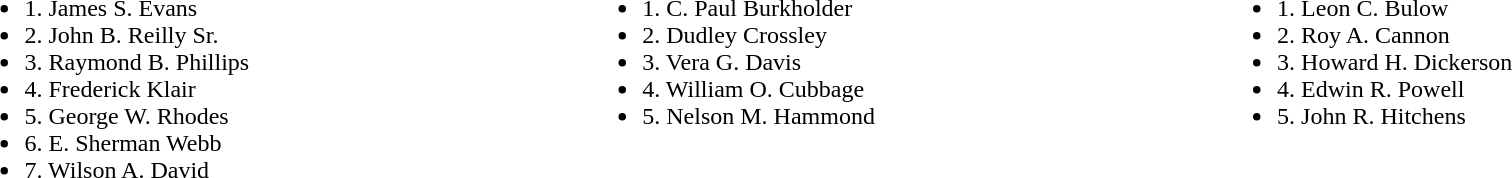<table width=100%>
<tr valign=top>
<td><br><ul><li>1. James S. Evans</li><li>2. John B. Reilly Sr.</li><li>3. Raymond B. Phillips</li><li>4. Frederick Klair</li><li>5. George W. Rhodes</li><li>6. E. Sherman Webb</li><li>7. Wilson A. David</li></ul></td>
<td><br><ul><li>1. C. Paul Burkholder</li><li>2. Dudley Crossley</li><li>3. Vera G. Davis</li><li>4. William O. Cubbage</li><li>5. Nelson M. Hammond</li></ul></td>
<td><br><ul><li>1. Leon C. Bulow</li><li>2. Roy A. Cannon</li><li>3. Howard H. Dickerson</li><li>4. Edwin R. Powell</li><li>5. John R. Hitchens</li></ul></td>
</tr>
</table>
